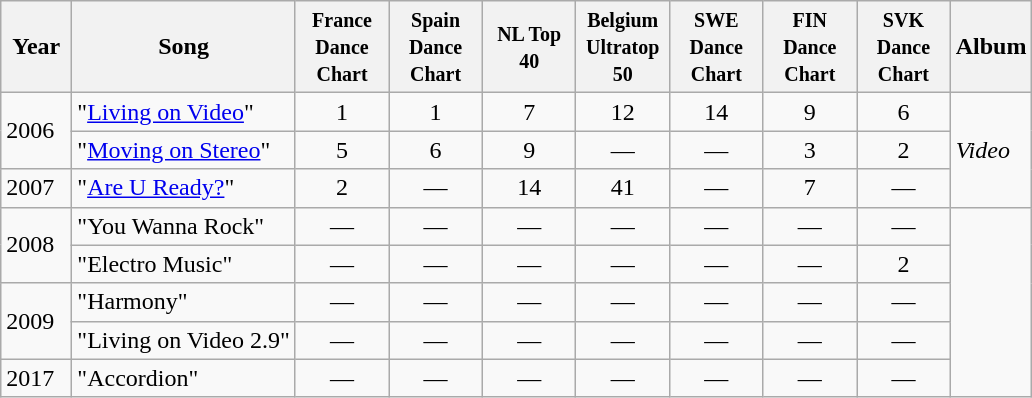<table class="wikitable">
<tr>
<th width="40">Year</th>
<th>Song</th>
<th width="55"><small>France Dance Chart</small></th>
<th width="55"><small>Spain Dance Chart</small></th>
<th width="55"><small>NL Top 40</small></th>
<th width="55"><small>Belgium Ultratop 50</small></th>
<th width="55"><small>SWE Dance Chart</small></th>
<th width="55"><small>FIN Dance Chart</small></th>
<th width="55"><small>SVK Dance Chart</small></th>
<th>Album</th>
</tr>
<tr>
<td rowspan="2">2006</td>
<td>"<a href='#'>Living on Video</a>"</td>
<td align="center">1</td>
<td align="center">1</td>
<td align="center">7</td>
<td align="center">12</td>
<td align="center">14</td>
<td align="center">9</td>
<td align="center">6</td>
<td rowspan="3"><em>Video</em></td>
</tr>
<tr>
<td>"<a href='#'>Moving on Stereo</a>"</td>
<td align="center">5</td>
<td align="center">6</td>
<td align="center">9</td>
<td align="center">—</td>
<td align="center">—</td>
<td align="center">3</td>
<td align="center">2</td>
</tr>
<tr>
<td>2007</td>
<td>"<a href='#'>Are U Ready?</a>"</td>
<td align="center">2</td>
<td align="center">—</td>
<td align="center">14</td>
<td align="center">41</td>
<td align="center">—</td>
<td align="center">7</td>
<td align="center">—</td>
</tr>
<tr>
<td rowspan="2">2008</td>
<td>"You Wanna Rock"</td>
<td align="center">—</td>
<td align="center">—</td>
<td align="center">—</td>
<td align="center">—</td>
<td align="center">—</td>
<td align="center">—</td>
<td align="center">—</td>
</tr>
<tr>
<td>"Electro Music"</td>
<td align="center">—</td>
<td align="center">—</td>
<td align="center">—</td>
<td align="center">—</td>
<td align="center">—</td>
<td align="center">—</td>
<td align="center">2</td>
</tr>
<tr>
<td rowspan="2">2009</td>
<td>"Harmony"</td>
<td align="center">—</td>
<td align="center">—</td>
<td align="center">—</td>
<td align="center">—</td>
<td align="center">—</td>
<td align="center">—</td>
<td align="center">—</td>
</tr>
<tr>
<td>"Living on Video 2.9"</td>
<td align="center">—</td>
<td align="center">—</td>
<td align="center">—</td>
<td align="center">—</td>
<td align="center">—</td>
<td align="center">—</td>
<td align="center">—</td>
</tr>
<tr>
<td>2017</td>
<td>"Accordion"</td>
<td align="center">—</td>
<td align="center">—</td>
<td align="center">—</td>
<td align="center">—</td>
<td align="center">—</td>
<td align="center">—</td>
<td align="center">—</td>
</tr>
</table>
